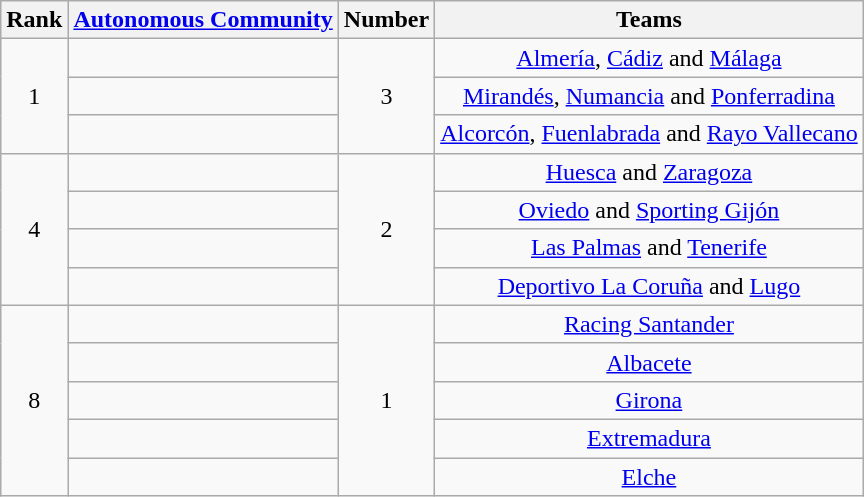<table class="wikitable">
<tr>
<th>Rank</th>
<th><a href='#'>Autonomous Community</a></th>
<th>Number</th>
<th>Teams</th>
</tr>
<tr>
<td rowspan=3 align=center>1</td>
<td></td>
<td rowspan=3 align=center>3</td>
<td align=center><a href='#'>Almería</a>, <a href='#'>Cádiz</a> and <a href='#'>Málaga</a></td>
</tr>
<tr>
<td></td>
<td align=center><a href='#'>Mirandés</a>, <a href='#'>Numancia</a> and <a href='#'>Ponferradina</a></td>
</tr>
<tr>
<td></td>
<td align=center><a href='#'>Alcorcón</a>, <a href='#'>Fuenlabrada</a> and <a href='#'>Rayo Vallecano</a></td>
</tr>
<tr>
<td rowspan=4 align=center>4</td>
<td></td>
<td rowspan=4 align=center>2</td>
<td align=center><a href='#'>Huesca</a> and <a href='#'>Zaragoza</a></td>
</tr>
<tr>
<td></td>
<td align=center><a href='#'>Oviedo</a> and <a href='#'>Sporting Gijón</a></td>
</tr>
<tr>
<td></td>
<td align=center><a href='#'>Las Palmas</a> and <a href='#'>Tenerife</a></td>
</tr>
<tr>
<td></td>
<td align=center><a href='#'>Deportivo La Coruña</a> and <a href='#'>Lugo</a></td>
</tr>
<tr>
<td rowspan=5 align=center>8</td>
<td></td>
<td rowspan=5 align=center>1</td>
<td align=center><a href='#'>Racing Santander</a></td>
</tr>
<tr>
<td></td>
<td align=center><a href='#'>Albacete</a></td>
</tr>
<tr>
<td></td>
<td align=center><a href='#'>Girona</a></td>
</tr>
<tr>
<td></td>
<td align=center><a href='#'>Extremadura</a></td>
</tr>
<tr>
<td></td>
<td align=center><a href='#'>Elche</a></td>
</tr>
</table>
